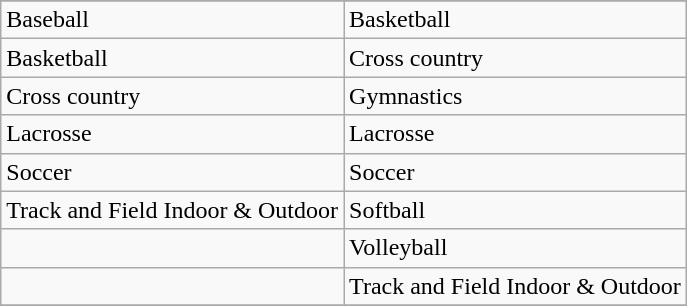<table class="wikitable">
<tr>
</tr>
<tr>
<td>Baseball</td>
<td>Basketball</td>
</tr>
<tr>
<td>Basketball</td>
<td>Cross country</td>
</tr>
<tr>
<td>Cross country</td>
<td>Gymnastics</td>
</tr>
<tr>
<td>Lacrosse</td>
<td>Lacrosse</td>
</tr>
<tr>
<td>Soccer</td>
<td>Soccer</td>
</tr>
<tr>
<td>Track and Field Indoor & Outdoor</td>
<td>Softball</td>
</tr>
<tr>
<td></td>
<td>Volleyball</td>
</tr>
<tr>
<td></td>
<td>Track and Field Indoor & Outdoor</td>
</tr>
<tr>
</tr>
</table>
